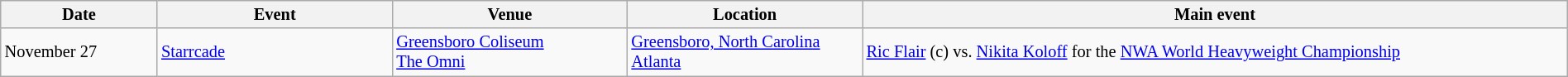<table class="sortable wikitable succession-box" style="font-size:85%; width: 100%">
<tr>
<th width=10%>Date</th>
<th width=15%>Event</th>
<th width=15%>Venue</th>
<th width=15%>Location</th>
<th width=45%>Main event</th>
</tr>
<tr>
<td>November 27</td>
<td><a href='#'>Starrcade</a></td>
<td><a href='#'>Greensboro Coliseum</a><br><a href='#'>The Omni</a></td>
<td><a href='#'>Greensboro, North Carolina</a><br><a href='#'>Atlanta</a></td>
<td><a href='#'>Ric Flair</a> (c) vs. <a href='#'>Nikita Koloff</a> for the <a href='#'>NWA World Heavyweight Championship</a></td>
</tr>
</table>
